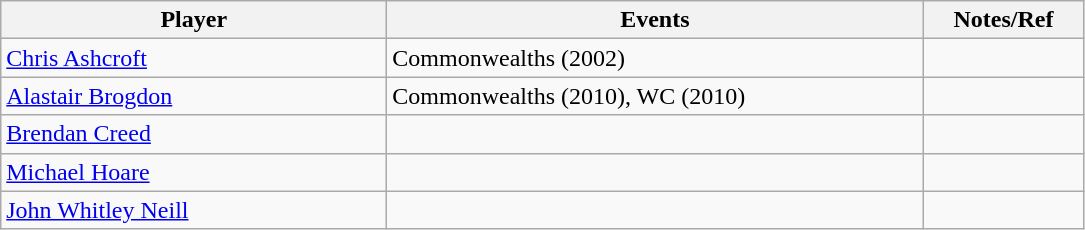<table class="wikitable">
<tr>
<th width=250>Player</th>
<th width=350>Events</th>
<th width=100>Notes/Ref</th>
</tr>
<tr>
<td> <a href='#'>Chris Ashcroft</a></td>
<td>Commonwealths (2002)</td>
<td></td>
</tr>
<tr>
<td>  <a href='#'>Alastair Brogdon</a></td>
<td>Commonwealths (2010), WC (2010)</td>
<td></td>
</tr>
<tr>
<td> <a href='#'>Brendan Creed</a></td>
<td></td>
<td></td>
</tr>
<tr>
<td> <a href='#'>Michael Hoare</a></td>
<td></td>
<td></td>
</tr>
<tr>
<td> <a href='#'>John Whitley Neill</a></td>
<td></td>
<td></td>
</tr>
</table>
